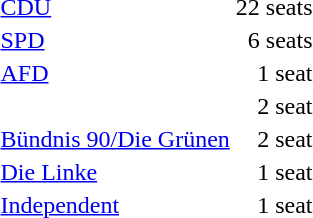<table class=c>
<tr>
<td><a href='#'>CDU</a></td>
<td align="right">22 seats</td>
</tr>
<tr>
<td><a href='#'>SPD</a></td>
<td align="right">6 seats</td>
</tr>
<tr>
<td><a href='#'>AFD</a></td>
<td align="right">1 seat</td>
</tr>
<tr>
<td></td>
<td align="right">2 seat</td>
</tr>
<tr>
<td><a href='#'>Bündnis 90/Die Grünen</a></td>
<td align="right">2 seat</td>
</tr>
<tr>
<td><a href='#'>Die Linke</a></td>
<td align="right">1 seat</td>
</tr>
<tr>
<td><a href='#'>Independent</a></td>
<td align="right">1 seat</td>
</tr>
<tr>
<td></td>
</tr>
</table>
